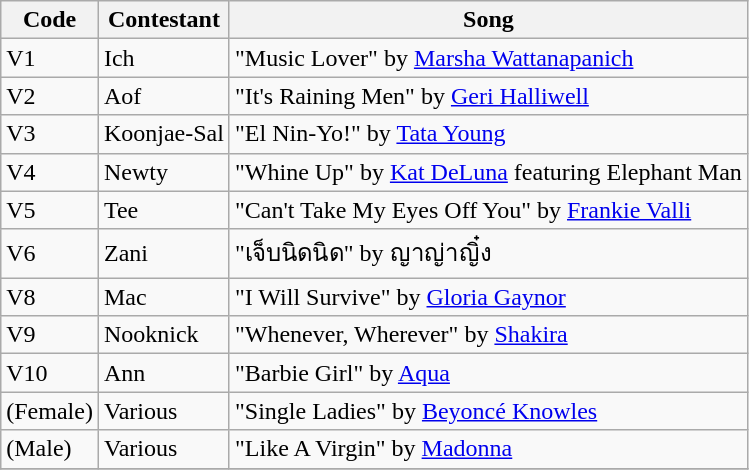<table class="wikitable">
<tr>
<th>Code</th>
<th>Contestant</th>
<th>Song</th>
</tr>
<tr>
<td>V1</td>
<td>Ich</td>
<td>"Music Lover" by <a href='#'>Marsha Wattanapanich</a></td>
</tr>
<tr>
<td>V2</td>
<td>Aof</td>
<td>"It's Raining Men" by <a href='#'>Geri Halliwell</a></td>
</tr>
<tr>
<td>V3</td>
<td>Koonjae-Sal</td>
<td>"El Nin-Yo!" by <a href='#'>Tata Young</a></td>
</tr>
<tr>
<td>V4</td>
<td>Newty</td>
<td>"Whine Up" by <a href='#'>Kat DeLuna</a> featuring Elephant Man</td>
</tr>
<tr>
<td>V5</td>
<td>Tee</td>
<td>"Can't Take My Eyes Off You" by <a href='#'>Frankie Valli</a></td>
</tr>
<tr>
<td>V6</td>
<td>Zani</td>
<td>"เจ็บนิดนิด" by ญาญ่าญิ๋ง</td>
</tr>
<tr>
<td>V8</td>
<td>Mac</td>
<td>"I Will Survive" by <a href='#'>Gloria Gaynor</a></td>
</tr>
<tr>
<td>V9</td>
<td>Nooknick</td>
<td>"Whenever, Wherever" by <a href='#'>Shakira</a></td>
</tr>
<tr>
<td>V10</td>
<td>Ann</td>
<td>"Barbie Girl" by <a href='#'>Aqua</a></td>
</tr>
<tr>
<td>(Female)</td>
<td>Various</td>
<td>"Single Ladies" by <a href='#'>Beyoncé Knowles</a></td>
</tr>
<tr>
<td>(Male)</td>
<td>Various</td>
<td>"Like A Virgin" by <a href='#'>Madonna</a></td>
</tr>
<tr>
</tr>
</table>
